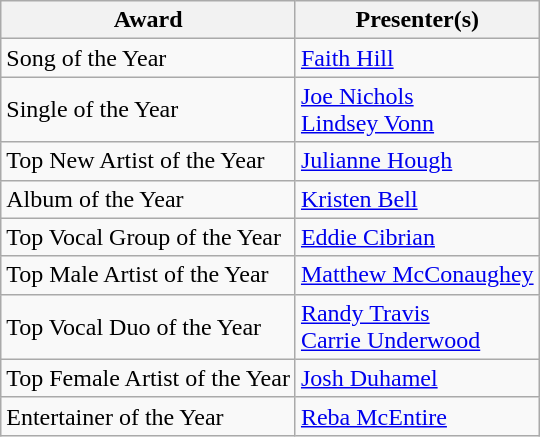<table class="wikitable" "style-text-align:center;">
<tr>
<th>Award</th>
<th>Presenter(s) </th>
</tr>
<tr>
<td>Song of the Year</td>
<td><a href='#'>Faith Hill</a></td>
</tr>
<tr>
<td>Single of the Year</td>
<td><a href='#'>Joe Nichols</a><br><a href='#'>Lindsey Vonn</a></td>
</tr>
<tr>
<td>Top New Artist of the Year</td>
<td><a href='#'>Julianne Hough</a></td>
</tr>
<tr>
<td>Album of the Year</td>
<td><a href='#'>Kristen Bell</a></td>
</tr>
<tr>
<td>Top Vocal Group of the Year</td>
<td><a href='#'>Eddie Cibrian</a></td>
</tr>
<tr>
<td>Top Male Artist of the Year</td>
<td><a href='#'>Matthew McConaughey</a></td>
</tr>
<tr>
<td>Top Vocal Duo of the Year</td>
<td><a href='#'>Randy Travis</a><br><a href='#'>Carrie Underwood</a></td>
</tr>
<tr>
<td>Top Female Artist of the Year</td>
<td><a href='#'>Josh Duhamel</a></td>
</tr>
<tr>
<td>Entertainer of the Year</td>
<td><a href='#'>Reba McEntire</a></td>
</tr>
</table>
